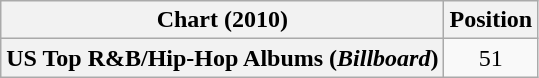<table class="wikitable sortable plainrowheaders" style="text-align:center">
<tr>
<th scope="col">Chart (2010)</th>
<th scope="col">Position</th>
</tr>
<tr>
<th scope="row">US Top R&B/Hip-Hop Albums (<em>Billboard</em>)</th>
<td>51</td>
</tr>
</table>
